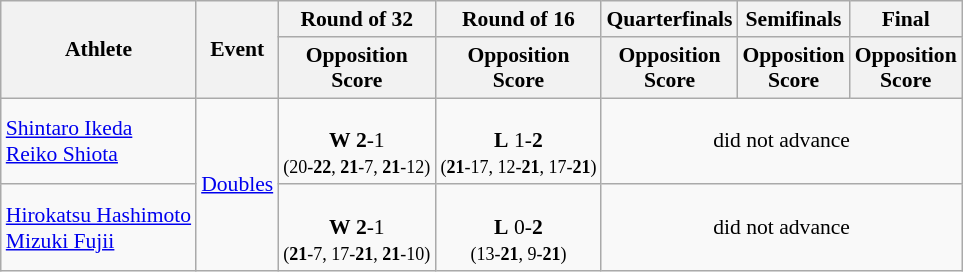<table class=wikitable style="font-size:90%">
<tr>
<th rowspan=2>Athlete</th>
<th rowspan=2>Event</th>
<th>Round of 32</th>
<th>Round of 16</th>
<th>Quarterfinals</th>
<th>Semifinals</th>
<th>Final</th>
</tr>
<tr>
<th>Opposition<br>Score</th>
<th>Opposition<br>Score</th>
<th>Opposition<br>Score</th>
<th>Opposition<br>Score</th>
<th>Opposition<br>Score</th>
</tr>
<tr>
<td><a href='#'>Shintaro Ikeda</a> <br> <a href='#'>Reiko Shiota</a></td>
<td rowspan=2><a href='#'>Doubles</a></td>
<td align=center><br><strong>W</strong> <strong>2</strong>-1<br><small>(20-<strong>22</strong>, <strong>21</strong>-7, <strong>21</strong>-12)</small></td>
<td align=center><br><strong>L</strong> 1-<strong>2</strong><br><small>(<strong>21</strong>-17, 12-<strong>21</strong>, 17-<strong>21</strong>)</small></td>
<td align=center colspan="7">did not advance</td>
</tr>
<tr>
<td><a href='#'>Hirokatsu Hashimoto</a> <br> <a href='#'>Mizuki Fujii</a></td>
<td align=center><br><strong>W</strong> <strong>2</strong>-1<br><small>(<strong>21</strong>-7, 17-<strong>21</strong>, <strong>21</strong>-10)</small></td>
<td align=center><br><strong>L</strong> 0-<strong>2</strong><br><small>(13-<strong>21</strong>, 9-<strong>21</strong>)</small></td>
<td align=center colspan="7">did not advance</td>
</tr>
</table>
